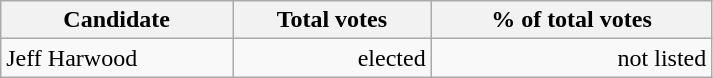<table class="wikitable" width="475">
<tr>
<th align="left">Candidate</th>
<th align="right">Total votes</th>
<th align="right">% of total votes</th>
</tr>
<tr>
<td align="left">Jeff Harwood</td>
<td align="right">elected</td>
<td align="right">not listed</td>
</tr>
</table>
